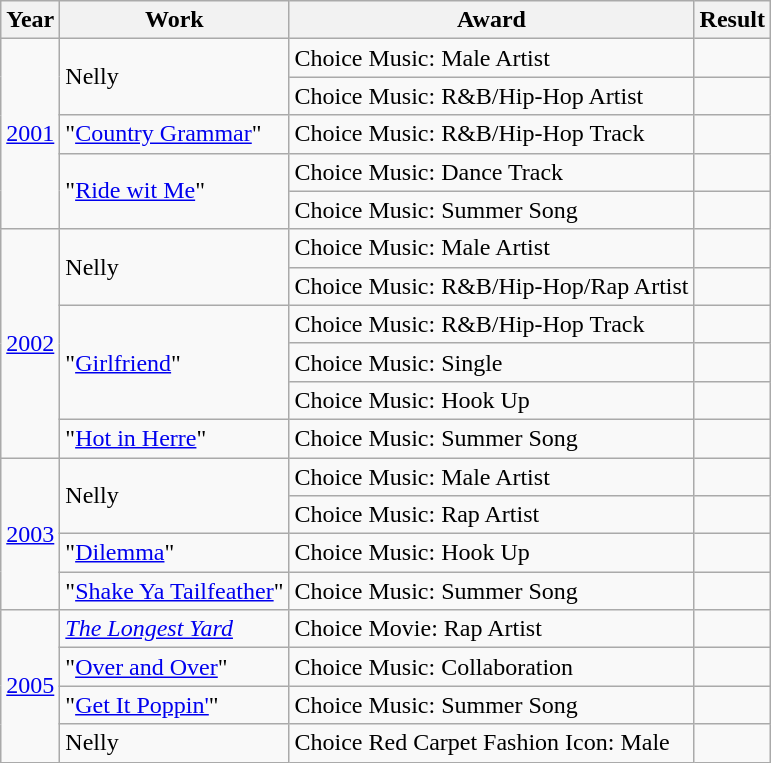<table class="wikitable">
<tr>
<th>Year</th>
<th>Work</th>
<th>Award</th>
<th>Result</th>
</tr>
<tr>
<td rowspan="5"><a href='#'>2001</a></td>
<td rowspan="2">Nelly</td>
<td>Choice Music: Male Artist</td>
<td></td>
</tr>
<tr>
<td>Choice Music: R&B/Hip-Hop Artist</td>
<td></td>
</tr>
<tr>
<td>"<a href='#'>Country Grammar</a>"</td>
<td>Choice Music: R&B/Hip-Hop Track</td>
<td></td>
</tr>
<tr>
<td rowspan="2">"<a href='#'>Ride wit Me</a>"</td>
<td>Choice Music: Dance Track</td>
<td></td>
</tr>
<tr>
<td>Choice Music: Summer Song</td>
<td></td>
</tr>
<tr>
<td rowspan="6"><a href='#'>2002</a></td>
<td rowspan="2">Nelly</td>
<td>Choice Music: Male Artist</td>
<td></td>
</tr>
<tr>
<td>Choice Music: R&B/Hip-Hop/Rap Artist</td>
<td></td>
</tr>
<tr>
<td rowspan="3">"<a href='#'>Girlfriend</a>"</td>
<td>Choice Music: R&B/Hip-Hop Track</td>
<td></td>
</tr>
<tr>
<td>Choice Music: Single</td>
<td></td>
</tr>
<tr>
<td>Choice Music: Hook Up</td>
<td></td>
</tr>
<tr>
<td>"<a href='#'>Hot in Herre</a>"</td>
<td>Choice Music: Summer Song</td>
<td></td>
</tr>
<tr>
<td rowspan="4"><a href='#'>2003</a></td>
<td rowspan="2">Nelly</td>
<td>Choice Music: Male Artist</td>
<td></td>
</tr>
<tr>
<td>Choice Music: Rap Artist</td>
<td></td>
</tr>
<tr>
<td>"<a href='#'>Dilemma</a>"</td>
<td>Choice Music: Hook Up</td>
<td></td>
</tr>
<tr>
<td>"<a href='#'>Shake Ya Tailfeather</a>"</td>
<td>Choice Music: Summer Song</td>
<td></td>
</tr>
<tr>
<td rowspan="4"><a href='#'>2005</a></td>
<td><em><a href='#'>The Longest Yard</a></em></td>
<td>Choice Movie: Rap Artist</td>
<td></td>
</tr>
<tr>
<td>"<a href='#'>Over and Over</a>"</td>
<td>Choice Music: Collaboration</td>
<td></td>
</tr>
<tr>
<td>"<a href='#'>Get It Poppin'</a>"</td>
<td>Choice Music: Summer Song</td>
<td></td>
</tr>
<tr>
<td>Nelly</td>
<td>Choice Red Carpet Fashion Icon: Male</td>
<td></td>
</tr>
</table>
